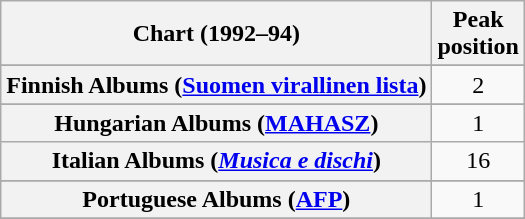<table class="wikitable sortable plainrowheaders" style="text-align:center;">
<tr>
<th scope="col">Chart (1992–94)</th>
<th scope="col">Peak<br>position</th>
</tr>
<tr>
</tr>
<tr>
</tr>
<tr>
</tr>
<tr>
<th scope="row">Finnish Albums (<a href='#'>Suomen virallinen lista</a>)</th>
<td>2</td>
</tr>
<tr>
</tr>
<tr>
<th scope="row">Hungarian Albums (<a href='#'>MAHASZ</a>)</th>
<td>1</td>
</tr>
<tr>
<th scope="row">Italian Albums (<em><a href='#'>Musica e dischi</a></em>)</th>
<td>16</td>
</tr>
<tr>
</tr>
<tr>
</tr>
<tr>
<th scope="row">Portuguese Albums (<a href='#'>AFP</a>)</th>
<td>1</td>
</tr>
<tr>
</tr>
<tr>
</tr>
<tr>
</tr>
<tr>
</tr>
<tr>
</tr>
</table>
